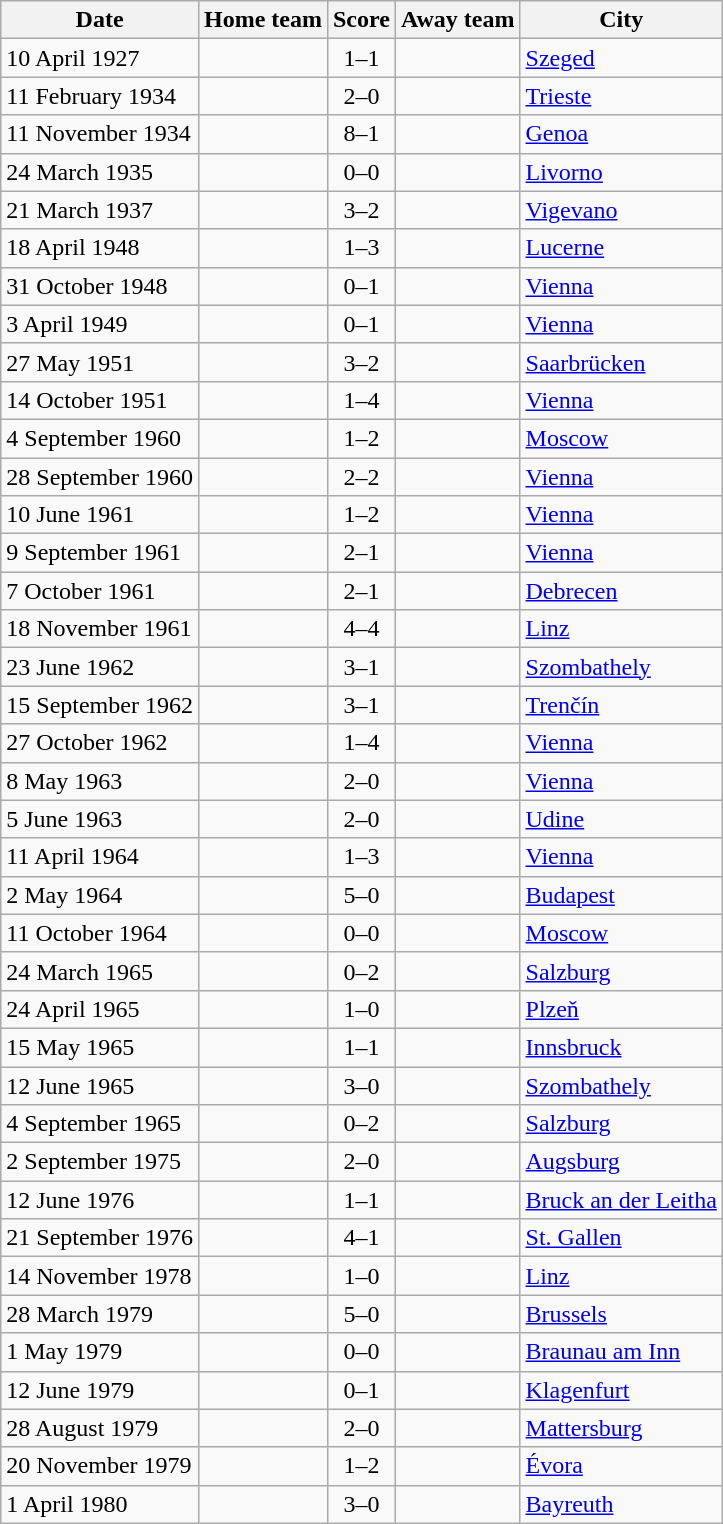<table class="wikitable">
<tr>
<th>Date</th>
<th>Home team</th>
<th>Score</th>
<th>Away team</th>
<th>City</th>
</tr>
<tr>
<td>10 April 1927</td>
<td style="text-align:right"></td>
<td style="text-align:center">1–1</td>
<td></td>
<td><a href='#'>Szeged</a></td>
</tr>
<tr>
<td>11 February 1934</td>
<td style="text-align:right"></td>
<td style="text-align:center">2–0</td>
<td></td>
<td><a href='#'>Trieste</a></td>
</tr>
<tr>
<td>11 November 1934</td>
<td style="text-align:right"></td>
<td style="text-align:center">8–1</td>
<td></td>
<td><a href='#'>Genoa</a></td>
</tr>
<tr>
<td>24 March 1935</td>
<td style="text-align:right"></td>
<td style="text-align:center">0–0</td>
<td></td>
<td><a href='#'>Livorno</a></td>
</tr>
<tr>
<td>21 March 1937</td>
<td style="text-align:right"></td>
<td style="text-align:center">3–2</td>
<td></td>
<td><a href='#'>Vigevano</a></td>
</tr>
<tr>
<td>18 April 1948</td>
<td style="text-align:right"></td>
<td style="text-align:center">1–3</td>
<td></td>
<td><a href='#'>Lucerne</a></td>
</tr>
<tr>
<td>31 October 1948</td>
<td style="text-align:right"></td>
<td style="text-align:center">0–1</td>
<td></td>
<td><a href='#'>Vienna</a></td>
</tr>
<tr>
<td>3 April 1949</td>
<td style="text-align:right"></td>
<td style="text-align:center">0–1</td>
<td></td>
<td><a href='#'>Vienna</a></td>
</tr>
<tr>
<td>27 May 1951</td>
<td style="text-align:right"></td>
<td style="text-align:center">3–2</td>
<td></td>
<td><a href='#'>Saarbrücken</a></td>
</tr>
<tr>
<td>14 October 1951</td>
<td style="text-align:right"></td>
<td style="text-align:center">1–4</td>
<td></td>
<td><a href='#'>Vienna</a></td>
</tr>
<tr>
<td>4 September 1960</td>
<td style="text-align:right"></td>
<td style="text-align:center">1–2</td>
<td></td>
<td><a href='#'>Moscow</a></td>
</tr>
<tr>
<td>28 September 1960</td>
<td style="text-align:right"></td>
<td style="text-align:center">2–2</td>
<td></td>
<td><a href='#'>Vienna</a></td>
</tr>
<tr>
<td>10 June 1961</td>
<td style="text-align:right"></td>
<td style="text-align:center">1–2</td>
<td></td>
<td><a href='#'>Vienna</a></td>
</tr>
<tr>
<td>9 September 1961</td>
<td style="text-align:right"></td>
<td style="text-align:center">2–1</td>
<td></td>
<td><a href='#'>Vienna</a></td>
</tr>
<tr>
<td>7 October 1961</td>
<td style="text-align:right"></td>
<td style="text-align:center">2–1</td>
<td></td>
<td><a href='#'>Debrecen</a></td>
</tr>
<tr>
<td>18 November 1961</td>
<td style="text-align:right"></td>
<td style="text-align:center">4–4</td>
<td></td>
<td><a href='#'>Linz</a></td>
</tr>
<tr>
<td>23 June 1962</td>
<td style="text-align:right"></td>
<td style="text-align:center">3–1</td>
<td></td>
<td><a href='#'>Szombathely</a></td>
</tr>
<tr>
<td>15 September 1962</td>
<td style="text-align:right"></td>
<td style="text-align:center">3–1</td>
<td></td>
<td><a href='#'>Trenčín</a></td>
</tr>
<tr>
<td>27 October 1962</td>
<td style="text-align:right"></td>
<td style="text-align:center">1–4</td>
<td></td>
<td><a href='#'>Vienna</a></td>
</tr>
<tr>
<td>8 May 1963</td>
<td style="text-align:right"></td>
<td style="text-align:center">2–0</td>
<td></td>
<td><a href='#'>Vienna</a></td>
</tr>
<tr>
<td>5 June 1963</td>
<td style="text-align:right"></td>
<td style="text-align:center">2–0</td>
<td></td>
<td><a href='#'>Udine</a></td>
</tr>
<tr>
<td>11 April 1964</td>
<td style="text-align:right"></td>
<td style="text-align:center">1–3</td>
<td></td>
<td><a href='#'>Vienna</a></td>
</tr>
<tr>
<td>2 May 1964</td>
<td style="text-align:right"></td>
<td style="text-align:center">5–0</td>
<td></td>
<td><a href='#'>Budapest</a></td>
</tr>
<tr>
<td>11 October 1964</td>
<td style="text-align:right"></td>
<td style="text-align:center">0–0</td>
<td></td>
<td><a href='#'>Moscow</a></td>
</tr>
<tr>
<td>24 March 1965</td>
<td style="text-align:right"></td>
<td style="text-align:center">0–2</td>
<td></td>
<td><a href='#'>Salzburg</a></td>
</tr>
<tr>
<td>24 April 1965</td>
<td style="text-align:right"></td>
<td style="text-align:center">1–0</td>
<td></td>
<td><a href='#'>Plzeň</a></td>
</tr>
<tr>
<td>15 May 1965</td>
<td style="text-align:right"></td>
<td style="text-align:center">1–1</td>
<td></td>
<td><a href='#'>Innsbruck</a></td>
</tr>
<tr>
<td>12 June 1965</td>
<td style="text-align:right"></td>
<td style="text-align:center">3–0</td>
<td></td>
<td><a href='#'>Szombathely</a></td>
</tr>
<tr>
<td>4 September 1965</td>
<td style="text-align:right"></td>
<td style="text-align:center">0–2</td>
<td></td>
<td><a href='#'>Salzburg</a></td>
</tr>
<tr>
<td>2 September 1975</td>
<td style="text-align:right"></td>
<td style="text-align:center">2–0</td>
<td></td>
<td><a href='#'>Augsburg</a></td>
</tr>
<tr>
<td>12 June 1976</td>
<td style="text-align:right"></td>
<td style="text-align:center">1–1</td>
<td></td>
<td><a href='#'>Bruck an der Leitha</a></td>
</tr>
<tr>
<td>21 September 1976</td>
<td style="text-align:right"></td>
<td style="text-align:center">4–1</td>
<td></td>
<td><a href='#'>St. Gallen</a></td>
</tr>
<tr>
<td>14 November 1978</td>
<td style="text-align:right"></td>
<td style="text-align:center">1–0</td>
<td></td>
<td><a href='#'>Linz</a></td>
</tr>
<tr>
<td>28 March 1979</td>
<td style="text-align:right"></td>
<td style="text-align:center">5–0</td>
<td></td>
<td><a href='#'>Brussels</a></td>
</tr>
<tr>
<td>1 May 1979</td>
<td style="text-align:right"></td>
<td style="text-align:center">0–0</td>
<td></td>
<td><a href='#'>Braunau am Inn</a></td>
</tr>
<tr>
<td>12 June 1979</td>
<td style="text-align:right"></td>
<td style="text-align:center">0–1</td>
<td></td>
<td><a href='#'>Klagenfurt</a></td>
</tr>
<tr>
<td>28 August 1979</td>
<td style="text-align:right"></td>
<td style="text-align:center">2–0</td>
<td></td>
<td><a href='#'>Mattersburg</a></td>
</tr>
<tr>
<td>20 November 1979</td>
<td style="text-align:right"></td>
<td style="text-align:center">1–2</td>
<td></td>
<td><a href='#'>Évora</a></td>
</tr>
<tr>
<td>1 April 1980</td>
<td style="text-align:right"></td>
<td style="text-align:center">3–0</td>
<td></td>
<td><a href='#'>Bayreuth</a></td>
</tr>
</table>
